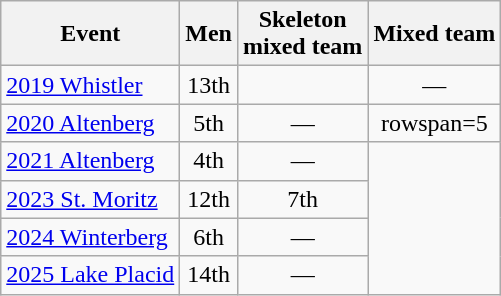<table class="wikitable" style="text-align:center">
<tr>
<th>Event</th>
<th>Men</th>
<th>Skeleton<br>mixed team</th>
<th>Mixed team</th>
</tr>
<tr>
<td style="text-align:left"> <a href='#'>2019 Whistler</a></td>
<td>13th</td>
<td></td>
<td>—</td>
</tr>
<tr>
<td style="text-align:left"> <a href='#'>2020 Altenberg</a></td>
<td>5th</td>
<td>—</td>
<td>rowspan=5 </td>
</tr>
<tr>
<td style="text-align:left"> <a href='#'>2021 Altenberg</a></td>
<td>4th</td>
<td>—</td>
</tr>
<tr>
<td style="text-align:left"> <a href='#'>2023 St. Moritz</a></td>
<td>12th</td>
<td>7th</td>
</tr>
<tr>
<td style="text-align:left"> <a href='#'>2024 Winterberg</a></td>
<td>6th</td>
<td>—</td>
</tr>
<tr>
<td style="text-align:left"> <a href='#'>2025 Lake Placid</a></td>
<td>14th</td>
<td>—</td>
</tr>
</table>
